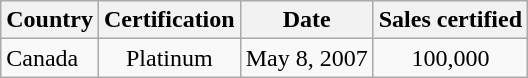<table class="wikitable sortable">
<tr>
<th bgcolor="#ebf5ff">Country</th>
<th bgcolor="#ebf5ff">Certification</th>
<th bgcolor="#ebf5ff">Date</th>
<th bgcolor="#ebf5ff">Sales certified</th>
</tr>
<tr>
<td>Canada</td>
<td align="center">Platinum</td>
<td align="center">May 8, 2007</td>
<td align="center">100,000</td>
</tr>
</table>
